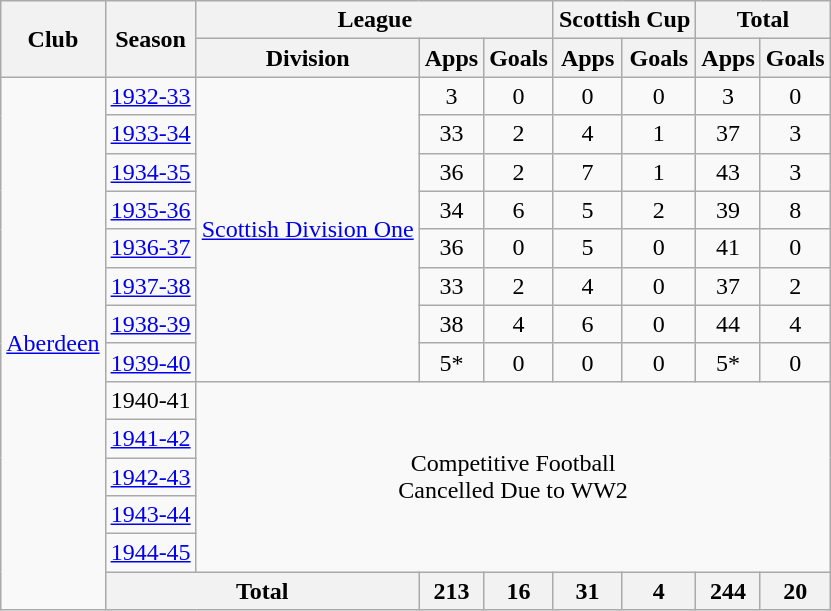<table class="wikitable" style="text-align:center">
<tr>
<th rowspan="2">Club</th>
<th rowspan="2">Season</th>
<th colspan="3">League</th>
<th colspan="2">Scottish Cup</th>
<th colspan="2">Total</th>
</tr>
<tr>
<th>Division</th>
<th>Apps</th>
<th>Goals</th>
<th>Apps</th>
<th>Goals</th>
<th>Apps</th>
<th>Goals</th>
</tr>
<tr>
<td rowspan="14"><a href='#'>Aberdeen</a></td>
<td><a href='#'>1932-33</a></td>
<td rowspan="8"><a href='#'>Scottish Division One</a></td>
<td>3</td>
<td>0</td>
<td>0</td>
<td>0</td>
<td>3</td>
<td>0</td>
</tr>
<tr>
<td><a href='#'>1933-34</a></td>
<td>33</td>
<td>2</td>
<td>4</td>
<td>1</td>
<td>37</td>
<td>3</td>
</tr>
<tr>
<td><a href='#'>1934-35</a></td>
<td>36</td>
<td>2</td>
<td>7</td>
<td>1</td>
<td>43</td>
<td>3</td>
</tr>
<tr>
<td><a href='#'>1935-36</a></td>
<td>34</td>
<td>6</td>
<td>5</td>
<td>2</td>
<td>39</td>
<td>8</td>
</tr>
<tr>
<td><a href='#'>1936-37</a></td>
<td>36</td>
<td>0</td>
<td>5</td>
<td>0</td>
<td>41</td>
<td>0</td>
</tr>
<tr>
<td><a href='#'>1937-38</a></td>
<td>33</td>
<td>2</td>
<td>4</td>
<td>0</td>
<td>37</td>
<td>2</td>
</tr>
<tr>
<td><a href='#'>1938-39</a></td>
<td>38</td>
<td>4</td>
<td>6</td>
<td>0</td>
<td>44</td>
<td>4</td>
</tr>
<tr>
<td><a href='#'>1939-40</a></td>
<td>5*</td>
<td>0</td>
<td>0</td>
<td>0</td>
<td>5*</td>
<td>0</td>
</tr>
<tr>
<td>1940-41</td>
<td colspan="7" rowspan="5">Competitive Football<br>Cancelled Due to WW2</td>
</tr>
<tr>
<td><a href='#'>1941-42</a></td>
</tr>
<tr>
<td><a href='#'>1942-43</a></td>
</tr>
<tr>
<td><a href='#'>1943-44</a></td>
</tr>
<tr>
<td><a href='#'>1944-45</a></td>
</tr>
<tr>
<th colspan="2">Total</th>
<th>213</th>
<th>16</th>
<th>31</th>
<th>4</th>
<th>244</th>
<th>20</th>
</tr>
</table>
